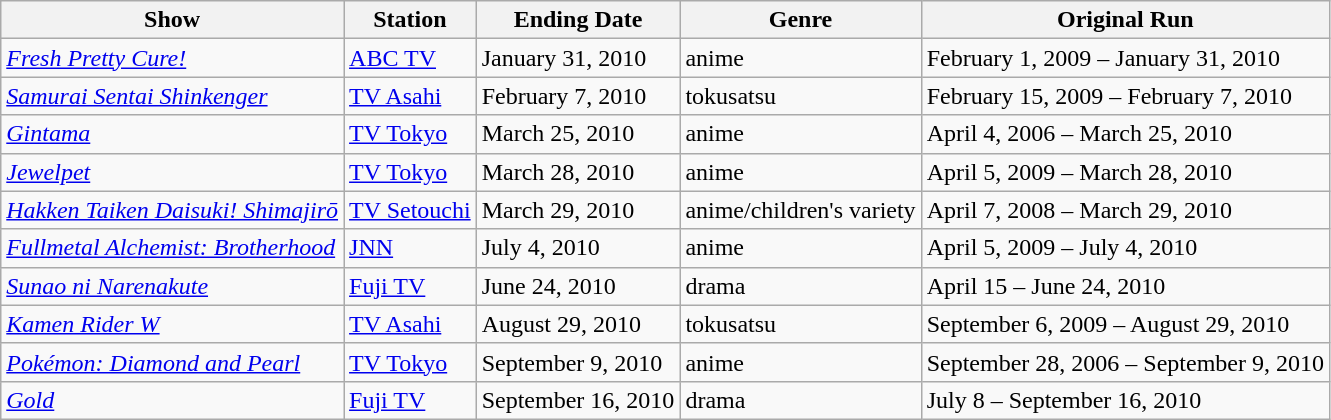<table class="wikitable sortable">
<tr>
<th>Show</th>
<th>Station</th>
<th>Ending Date</th>
<th>Genre</th>
<th>Original Run</th>
</tr>
<tr>
<td><em><a href='#'>Fresh Pretty Cure!</a></em></td>
<td><a href='#'>ABC TV</a></td>
<td>January 31, 2010</td>
<td>anime</td>
<td>February 1, 2009 – January 31, 2010</td>
</tr>
<tr>
<td><em><a href='#'>Samurai Sentai Shinkenger</a></em></td>
<td><a href='#'>TV Asahi</a></td>
<td>February 7, 2010</td>
<td>tokusatsu</td>
<td>February 15, 2009 – February 7, 2010</td>
</tr>
<tr>
<td><em><a href='#'>Gintama</a></em></td>
<td><a href='#'>TV Tokyo</a></td>
<td>March 25, 2010</td>
<td>anime</td>
<td>April 4, 2006 – March 25, 2010</td>
</tr>
<tr>
<td><em><a href='#'>Jewelpet</a></em></td>
<td><a href='#'>TV Tokyo</a></td>
<td>March 28, 2010</td>
<td>anime</td>
<td>April 5, 2009 – March 28, 2010</td>
</tr>
<tr>
<td><em><a href='#'>Hakken Taiken Daisuki! Shimajirō</a></em></td>
<td><a href='#'>TV Setouchi</a></td>
<td>March 29, 2010</td>
<td>anime/children's variety</td>
<td>April 7, 2008 – March 29, 2010</td>
</tr>
<tr>
<td><em><a href='#'>Fullmetal Alchemist: Brotherhood</a></em></td>
<td><a href='#'>JNN</a></td>
<td>July 4, 2010</td>
<td>anime</td>
<td>April 5, 2009 – July 4, 2010</td>
</tr>
<tr>
<td><em><a href='#'>Sunao ni Narenakute</a></em></td>
<td><a href='#'>Fuji TV</a></td>
<td>June 24, 2010</td>
<td>drama</td>
<td>April 15 – June 24, 2010</td>
</tr>
<tr>
<td><em><a href='#'>Kamen Rider W</a></em></td>
<td><a href='#'>TV Asahi</a></td>
<td>August 29, 2010</td>
<td>tokusatsu</td>
<td>September 6, 2009 – August 29, 2010</td>
</tr>
<tr>
<td><em><a href='#'>Pokémon: Diamond and Pearl</a></em></td>
<td><a href='#'>TV Tokyo</a></td>
<td>September 9, 2010</td>
<td>anime</td>
<td>September 28, 2006 – September 9, 2010</td>
</tr>
<tr>
<td><em><a href='#'>Gold</a></em></td>
<td><a href='#'>Fuji TV</a></td>
<td>September 16, 2010</td>
<td>drama</td>
<td>July 8 – September 16, 2010</td>
</tr>
</table>
